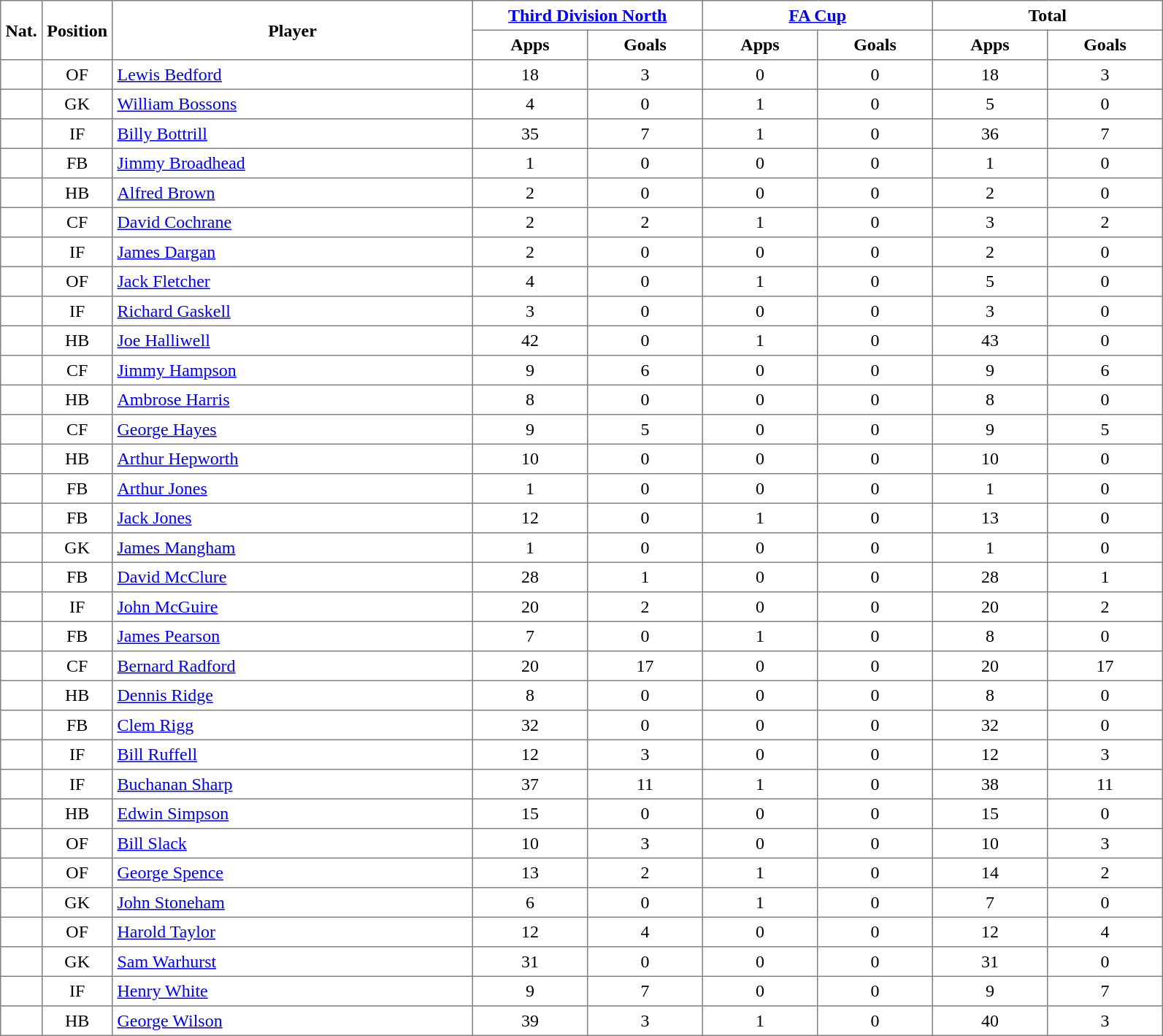<table class="toccolours" border="1" cellpadding="4" cellspacing="0" style="text-align:center; border-collapse: collapse; margin:0;">
<tr>
<th rowspan=2>Nat.</th>
<th rowspan=2>Position</th>
<th rowspan=2 style="width:20em">Player</th>
<th colspan=2 style="width:12em"><a href='#'>Third Division North</a></th>
<th colspan=2 style="width:12em"><a href='#'>FA Cup</a></th>
<th colspan=2 style="width:12em">Total</th>
</tr>
<tr>
<th style="width:6em">Apps</th>
<th style="width:6em">Goals</th>
<th style="width:6em">Apps</th>
<th style="width:6em">Goals</th>
<th style="width:6em">Apps</th>
<th style="width:6em">Goals</th>
</tr>
<tr>
<td></td>
<td>OF</td>
<td align="left"><a href='#'>Lewis Bedford</a></td>
<td>18</td>
<td>3</td>
<td>0</td>
<td>0</td>
<td>18</td>
<td>3</td>
</tr>
<tr>
<td></td>
<td>GK</td>
<td align="left"><a href='#'>William Bossons</a></td>
<td>4</td>
<td>0</td>
<td>1</td>
<td>0</td>
<td>5</td>
<td>0</td>
</tr>
<tr>
<td></td>
<td>IF</td>
<td align="left"><a href='#'>Billy Bottrill</a></td>
<td>35</td>
<td>7</td>
<td>1</td>
<td>0</td>
<td>36</td>
<td>7</td>
</tr>
<tr>
<td></td>
<td>FB</td>
<td align="left"><a href='#'>Jimmy Broadhead</a></td>
<td>1</td>
<td>0</td>
<td>0</td>
<td>0</td>
<td>1</td>
<td>0</td>
</tr>
<tr>
<td></td>
<td>HB</td>
<td align="left"><a href='#'>Alfred Brown</a></td>
<td>2</td>
<td>0</td>
<td>0</td>
<td>0</td>
<td>2</td>
<td>0</td>
</tr>
<tr>
<td></td>
<td>CF</td>
<td align="left"><a href='#'>David Cochrane</a></td>
<td>2</td>
<td>2</td>
<td>1</td>
<td>0</td>
<td>3</td>
<td>2</td>
</tr>
<tr>
<td></td>
<td>IF</td>
<td align="left"><a href='#'>James Dargan</a></td>
<td>2</td>
<td>0</td>
<td>0</td>
<td>0</td>
<td>2</td>
<td>0</td>
</tr>
<tr>
<td></td>
<td>OF</td>
<td align="left"><a href='#'>Jack Fletcher</a></td>
<td>4</td>
<td>0</td>
<td>1</td>
<td>0</td>
<td>5</td>
<td>0</td>
</tr>
<tr>
<td></td>
<td>IF</td>
<td align="left"><a href='#'>Richard Gaskell</a></td>
<td>3</td>
<td>0</td>
<td>0</td>
<td>0</td>
<td>3</td>
<td>0</td>
</tr>
<tr>
<td></td>
<td>HB</td>
<td align="left"><a href='#'>Joe Halliwell</a></td>
<td>42</td>
<td>0</td>
<td>1</td>
<td>0</td>
<td>43</td>
<td>0</td>
</tr>
<tr>
<td></td>
<td>CF</td>
<td align="left"><a href='#'>Jimmy Hampson</a></td>
<td>9</td>
<td>6</td>
<td>0</td>
<td>0</td>
<td>9</td>
<td>6</td>
</tr>
<tr>
<td></td>
<td>HB</td>
<td align="left"><a href='#'>Ambrose Harris</a></td>
<td>8</td>
<td>0</td>
<td>0</td>
<td>0</td>
<td>8</td>
<td>0</td>
</tr>
<tr>
<td></td>
<td>CF</td>
<td align="left"><a href='#'>George Hayes</a></td>
<td>9</td>
<td>5</td>
<td>0</td>
<td>0</td>
<td>9</td>
<td>5</td>
</tr>
<tr>
<td></td>
<td>HB</td>
<td align="left"><a href='#'>Arthur Hepworth</a></td>
<td>10</td>
<td>0</td>
<td>0</td>
<td>0</td>
<td>10</td>
<td>0</td>
</tr>
<tr>
<td></td>
<td>FB</td>
<td align="left"><a href='#'>Arthur Jones</a></td>
<td>1</td>
<td>0</td>
<td>0</td>
<td>0</td>
<td>1</td>
<td>0</td>
</tr>
<tr>
<td></td>
<td>FB</td>
<td align="left"><a href='#'>Jack Jones</a></td>
<td>12</td>
<td>0</td>
<td>1</td>
<td>0</td>
<td>13</td>
<td>0</td>
</tr>
<tr>
<td></td>
<td>GK</td>
<td align="left"><a href='#'>James Mangham</a></td>
<td>1</td>
<td>0</td>
<td>0</td>
<td>0</td>
<td>1</td>
<td>0</td>
</tr>
<tr>
<td></td>
<td>FB</td>
<td align="left"><a href='#'>David McClure</a></td>
<td>28</td>
<td>1</td>
<td>0</td>
<td>0</td>
<td>28</td>
<td>1</td>
</tr>
<tr>
<td></td>
<td>IF</td>
<td align="left"><a href='#'>John McGuire</a></td>
<td>20</td>
<td>2</td>
<td>0</td>
<td>0</td>
<td>20</td>
<td>2</td>
</tr>
<tr>
<td></td>
<td>FB</td>
<td align="left"><a href='#'>James Pearson</a></td>
<td>7</td>
<td>0</td>
<td>1</td>
<td>0</td>
<td>8</td>
<td>0</td>
</tr>
<tr>
<td></td>
<td>CF</td>
<td align="left"><a href='#'>Bernard Radford</a></td>
<td>20</td>
<td>17</td>
<td>0</td>
<td>0</td>
<td>20</td>
<td>17</td>
</tr>
<tr>
<td></td>
<td>HB</td>
<td align="left"><a href='#'>Dennis Ridge</a></td>
<td>8</td>
<td>0</td>
<td>0</td>
<td>0</td>
<td>8</td>
<td>0</td>
</tr>
<tr>
<td></td>
<td>FB</td>
<td align="left"><a href='#'>Clem Rigg</a></td>
<td>32</td>
<td>0</td>
<td>0</td>
<td>0</td>
<td>32</td>
<td>0</td>
</tr>
<tr>
<td></td>
<td>IF</td>
<td align="left"><a href='#'>Bill Ruffell</a></td>
<td>12</td>
<td>3</td>
<td>0</td>
<td>0</td>
<td>12</td>
<td>3</td>
</tr>
<tr>
<td></td>
<td>IF</td>
<td align="left"><a href='#'>Buchanan Sharp</a></td>
<td>37</td>
<td>11</td>
<td>1</td>
<td>0</td>
<td>38</td>
<td>11</td>
</tr>
<tr>
<td></td>
<td>HB</td>
<td align="left"><a href='#'>Edwin Simpson</a></td>
<td>15</td>
<td>0</td>
<td>0</td>
<td>0</td>
<td>15</td>
<td>0</td>
</tr>
<tr>
<td></td>
<td>OF</td>
<td align="left"><a href='#'>Bill Slack</a></td>
<td>10</td>
<td>3</td>
<td>0</td>
<td>0</td>
<td>10</td>
<td>3</td>
</tr>
<tr>
<td></td>
<td>OF</td>
<td align="left"><a href='#'>George Spence</a></td>
<td>13</td>
<td>2</td>
<td>1</td>
<td>0</td>
<td>14</td>
<td>2</td>
</tr>
<tr>
<td></td>
<td>GK</td>
<td align="left"><a href='#'>John Stoneham</a></td>
<td>6</td>
<td>0</td>
<td>1</td>
<td>0</td>
<td>7</td>
<td>0</td>
</tr>
<tr>
<td></td>
<td>OF</td>
<td align="left"><a href='#'>Harold Taylor</a></td>
<td>12</td>
<td>4</td>
<td>0</td>
<td>0</td>
<td>12</td>
<td>4</td>
</tr>
<tr>
<td></td>
<td>GK</td>
<td align="left"><a href='#'>Sam Warhurst</a></td>
<td>31</td>
<td>0</td>
<td>0</td>
<td>0</td>
<td>31</td>
<td>0</td>
</tr>
<tr>
<td></td>
<td>IF</td>
<td align="left"><a href='#'>Henry White</a></td>
<td>9</td>
<td>7</td>
<td>0</td>
<td>0</td>
<td>9</td>
<td>7</td>
</tr>
<tr>
<td></td>
<td>HB</td>
<td align="left"><a href='#'>George Wilson</a></td>
<td>39</td>
<td>3</td>
<td>1</td>
<td>0</td>
<td>40</td>
<td>3</td>
</tr>
</table>
